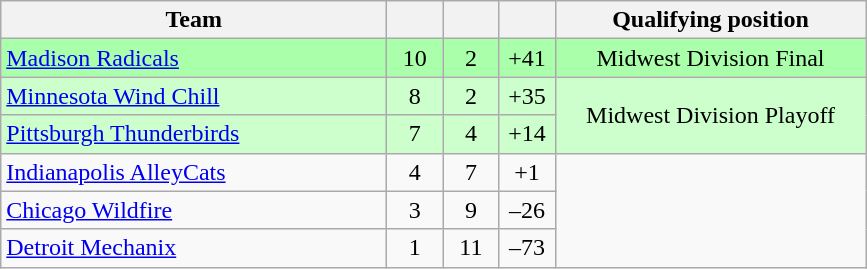<table class="wikitable" style="text-align: center;">
<tr>
<th width=250>Team</th>
<th width=30></th>
<th width=30></th>
<th width=30></th>
<th width=200>Qualifying position</th>
</tr>
<tr style="background:#afa">
<td style="text-align:left;"><a href='#'>Madison Radicals</a></td>
<td>10</td>
<td>2</td>
<td>+41</td>
<td>Midwest Division Final</td>
</tr>
<tr style="background:#cfc">
<td style="text-align:left;"><a href='#'>Minnesota Wind Chill</a></td>
<td>8</td>
<td>2</td>
<td>+35</td>
<td rowspan=2>Midwest Division Playoff</td>
</tr>
<tr style="background:#cfc">
<td style="text-align:left;"><a href='#'>Pittsburgh Thunderbirds</a></td>
<td>7</td>
<td>4</td>
<td>+14</td>
</tr>
<tr>
<td style="text-align:left;"><a href='#'>Indianapolis AlleyCats</a></td>
<td>4</td>
<td>7</td>
<td>+1</td>
</tr>
<tr>
<td style="text-align:left;"><a href='#'>Chicago Wildfire</a></td>
<td>3</td>
<td>9</td>
<td>–26</td>
</tr>
<tr>
<td style="text-align:left;"><a href='#'>Detroit Mechanix</a></td>
<td>1</td>
<td>11</td>
<td>–73</td>
</tr>
</table>
